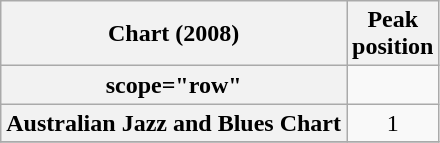<table class="wikitable sortable plainrowheaders" style="text-align:center;">
<tr>
<th scope="col">Chart (2008)</th>
<th scope="col">Peak<br>position</th>
</tr>
<tr>
<th>scope="row"</th>
</tr>
<tr>
<th scope="row">Australian Jazz and Blues Chart</th>
<td>1</td>
</tr>
<tr>
</tr>
</table>
